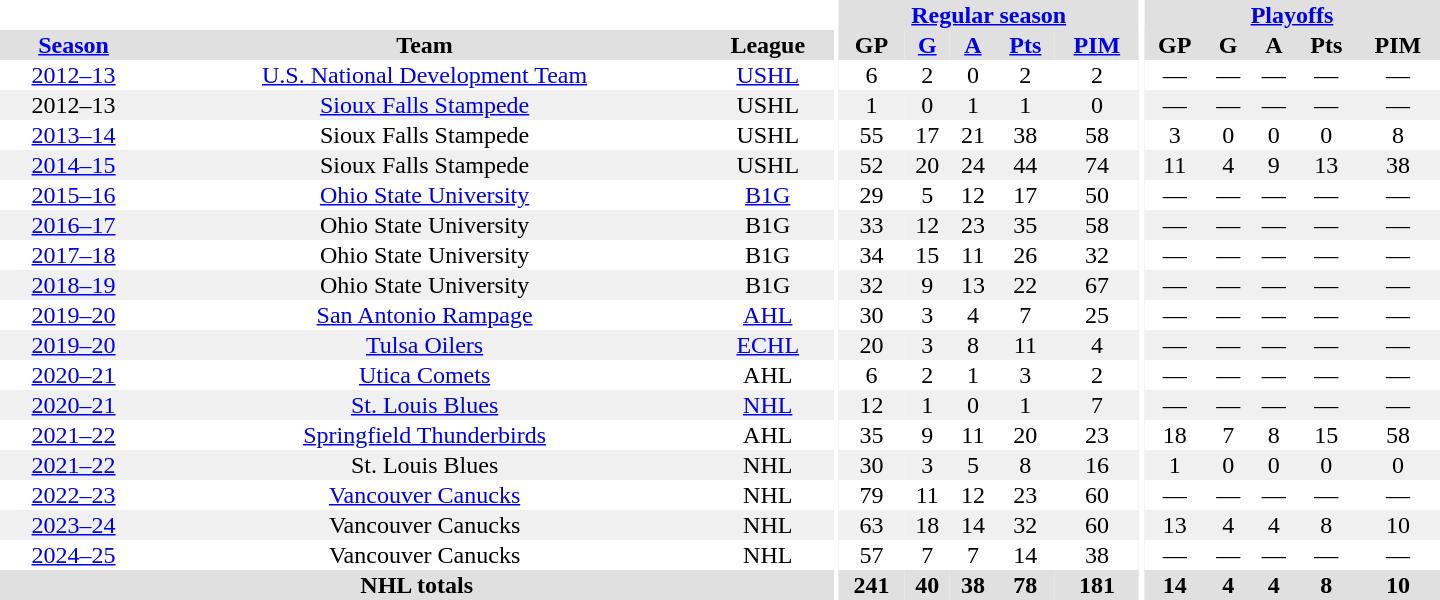<table border="0" cellpadding="1" cellspacing="0" style="text-align:center; width:60em;">
<tr bgcolor="#e0e0e0">
<th colspan="3" bgcolor="#ffffff"></th>
<th rowspan="101" bgcolor="#ffffff"></th>
<th colspan="5"><a href='#'>Regular season</a></th>
<th rowspan="101" bgcolor="#ffffff"></th>
<th colspan="5"><a href='#'>Playoffs</a></th>
</tr>
<tr bgcolor="#e0e0e0">
<th><a href='#'>Season</a></th>
<th>Team</th>
<th>League</th>
<th>GP</th>
<th><a href='#'>G</a></th>
<th><a href='#'>A</a></th>
<th><a href='#'>Pts</a></th>
<th><a href='#'>PIM</a></th>
<th>GP</th>
<th>G</th>
<th>A</th>
<th>Pts</th>
<th>PIM</th>
</tr>
<tr>
<td><a href='#'>2012–13</a></td>
<td><a href='#'>U.S. National Development Team</a></td>
<td><a href='#'>USHL</a></td>
<td>6</td>
<td>2</td>
<td>0</td>
<td>2</td>
<td>2</td>
<td>—</td>
<td>—</td>
<td>—</td>
<td>—</td>
<td>—</td>
</tr>
<tr bgcolor="#f0f0f0">
<td>2012–13</td>
<td><a href='#'>Sioux Falls Stampede</a></td>
<td>USHL</td>
<td>1</td>
<td>0</td>
<td>1</td>
<td>1</td>
<td>0</td>
<td>—</td>
<td>—</td>
<td>—</td>
<td>—</td>
<td>—</td>
</tr>
<tr>
<td><a href='#'>2013–14</a></td>
<td>Sioux Falls Stampede</td>
<td>USHL</td>
<td>55</td>
<td>17</td>
<td>21</td>
<td>38</td>
<td>58</td>
<td>3</td>
<td>0</td>
<td>0</td>
<td>0</td>
<td>8</td>
</tr>
<tr bgcolor="#f0f0f0">
<td><a href='#'>2014–15</a></td>
<td>Sioux Falls Stampede</td>
<td>USHL</td>
<td>52</td>
<td>20</td>
<td>24</td>
<td>44</td>
<td>74</td>
<td>11</td>
<td>4</td>
<td>9</td>
<td>13</td>
<td>38</td>
</tr>
<tr>
<td><a href='#'>2015–16</a></td>
<td><a href='#'>Ohio State University</a></td>
<td><a href='#'>B1G</a></td>
<td>29</td>
<td>5</td>
<td>12</td>
<td>17</td>
<td>50</td>
<td>—</td>
<td>—</td>
<td>—</td>
<td>—</td>
<td>—</td>
</tr>
<tr bgcolor="#f0f0f0">
<td><a href='#'>2016–17</a></td>
<td>Ohio State University</td>
<td>B1G</td>
<td>33</td>
<td>12</td>
<td>23</td>
<td>35</td>
<td>58</td>
<td>—</td>
<td>—</td>
<td>—</td>
<td>—</td>
<td>—</td>
</tr>
<tr>
<td><a href='#'>2017–18</a></td>
<td>Ohio State University</td>
<td>B1G</td>
<td>34</td>
<td>15</td>
<td>11</td>
<td>26</td>
<td>32</td>
<td>—</td>
<td>—</td>
<td>—</td>
<td>—</td>
<td>—</td>
</tr>
<tr bgcolor="#f0f0f0">
<td><a href='#'>2018–19</a></td>
<td>Ohio State University</td>
<td>B1G</td>
<td>32</td>
<td>9</td>
<td>13</td>
<td>22</td>
<td>67</td>
<td>—</td>
<td>—</td>
<td>—</td>
<td>—</td>
<td>—</td>
</tr>
<tr>
<td><a href='#'>2019–20</a></td>
<td><a href='#'>San Antonio Rampage</a></td>
<td><a href='#'>AHL</a></td>
<td>30</td>
<td>3</td>
<td>4</td>
<td>7</td>
<td>25</td>
<td>—</td>
<td>—</td>
<td>—</td>
<td>—</td>
<td>—</td>
</tr>
<tr bgcolor="#f0f0f0">
<td><a href='#'>2019–20</a></td>
<td><a href='#'>Tulsa Oilers</a></td>
<td><a href='#'>ECHL</a></td>
<td>20</td>
<td>3</td>
<td>8</td>
<td>11</td>
<td>4</td>
<td>—</td>
<td>—</td>
<td>—</td>
<td>—</td>
<td>—</td>
</tr>
<tr>
<td><a href='#'>2020–21</a></td>
<td><a href='#'>Utica Comets</a></td>
<td>AHL</td>
<td>6</td>
<td>2</td>
<td>1</td>
<td>3</td>
<td>2</td>
<td>—</td>
<td>—</td>
<td>—</td>
<td>—</td>
<td>—</td>
</tr>
<tr bgcolor="#f0f0f0">
<td><a href='#'>2020–21</a></td>
<td><a href='#'>St. Louis Blues</a></td>
<td><a href='#'>NHL</a></td>
<td>12</td>
<td>1</td>
<td>0</td>
<td>1</td>
<td>7</td>
<td>—</td>
<td>—</td>
<td>—</td>
<td>—</td>
<td>—</td>
</tr>
<tr>
<td><a href='#'>2021–22</a></td>
<td><a href='#'>Springfield Thunderbirds</a></td>
<td>AHL</td>
<td>35</td>
<td>9</td>
<td>11</td>
<td>20</td>
<td>23</td>
<td>18</td>
<td>7</td>
<td>8</td>
<td>15</td>
<td>58</td>
</tr>
<tr bgcolor="#f0f0f0">
<td><a href='#'>2021–22</a></td>
<td>St. Louis Blues</td>
<td>NHL</td>
<td>30</td>
<td>3</td>
<td>5</td>
<td>8</td>
<td>16</td>
<td>1</td>
<td>0</td>
<td>0</td>
<td>0</td>
<td>0</td>
</tr>
<tr>
<td><a href='#'>2022–23</a></td>
<td><a href='#'>Vancouver Canucks</a></td>
<td>NHL</td>
<td>79</td>
<td>11</td>
<td>12</td>
<td>23</td>
<td>60</td>
<td>—</td>
<td>—</td>
<td>—</td>
<td>—</td>
<td>—</td>
</tr>
<tr bgcolor="#f0f0f0">
<td><a href='#'>2023–24</a></td>
<td>Vancouver Canucks</td>
<td>NHL</td>
<td>63</td>
<td>18</td>
<td>14</td>
<td>32</td>
<td>60</td>
<td>13</td>
<td>4</td>
<td>4</td>
<td>8</td>
<td>10</td>
</tr>
<tr>
<td><a href='#'>2024–25</a></td>
<td>Vancouver Canucks</td>
<td>NHL</td>
<td>57</td>
<td>7</td>
<td>7</td>
<td>14</td>
<td>38</td>
<td>—</td>
<td>—</td>
<td>—</td>
<td>—</td>
<td>—</td>
</tr>
<tr bgcolor="#e0e0e0">
<th colspan="3">NHL totals</th>
<th>241</th>
<th>40</th>
<th>38</th>
<th>78</th>
<th>181</th>
<th>14</th>
<th>4</th>
<th>4</th>
<th>8</th>
<th>10</th>
</tr>
</table>
